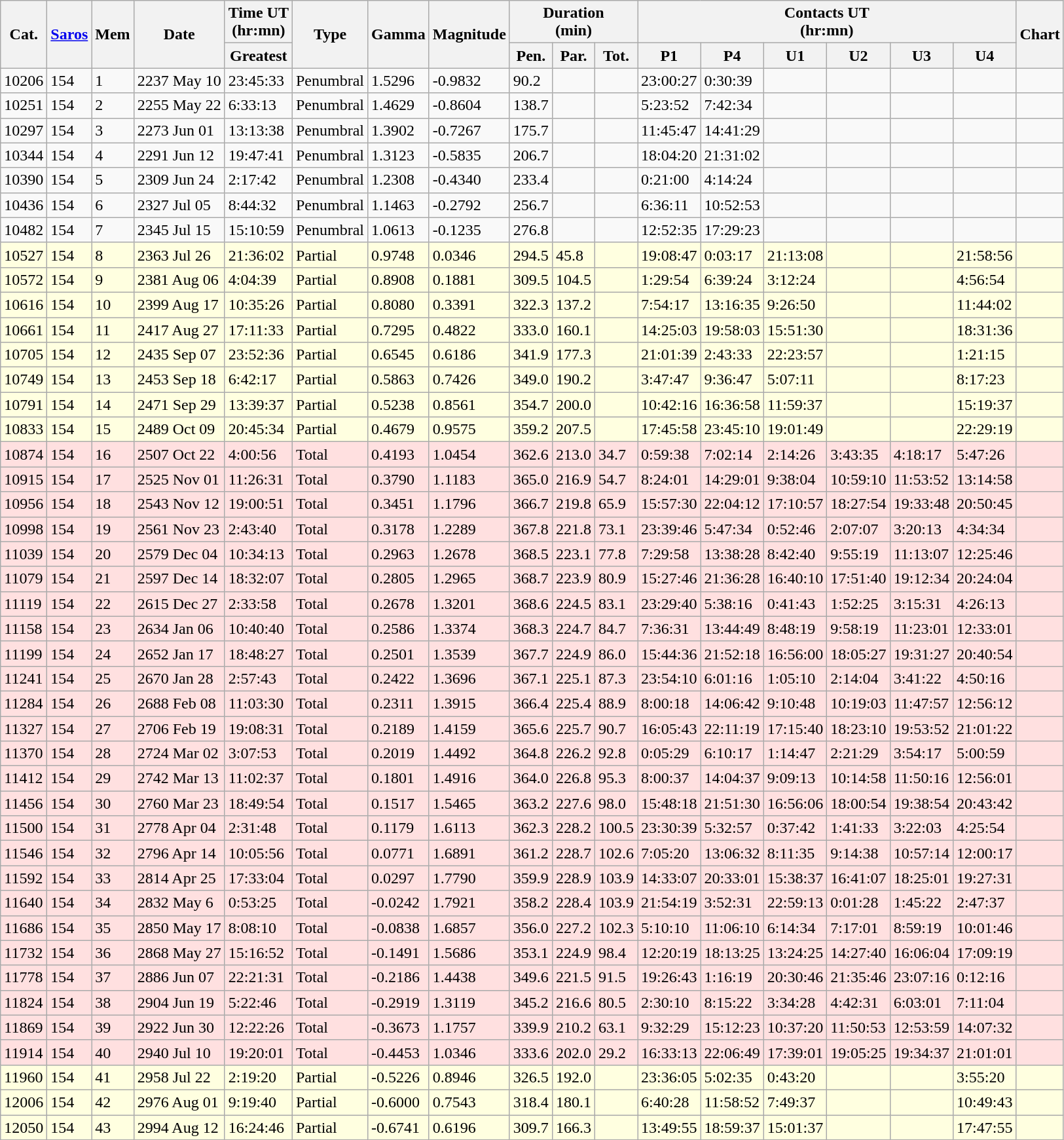<table class=wikitable>
<tr>
<th rowspan=2>Cat.</th>
<th rowspan=2><a href='#'>Saros</a></th>
<th rowspan=2>Mem</th>
<th rowspan=2>Date</th>
<th>Time UT<br>(hr:mn)</th>
<th rowspan=2>Type</th>
<th rowspan=2>Gamma</th>
<th rowspan=2>Magnitude</th>
<th colspan=3>Duration<br>(min)</th>
<th colspan=6>Contacts UT<br>(hr:mn)</th>
<th rowspan=2>Chart</th>
</tr>
<tr>
<th>Greatest</th>
<th>Pen.</th>
<th>Par.</th>
<th>Tot.</th>
<th>P1</th>
<th>P4</th>
<th>U1</th>
<th>U2</th>
<th>U3</th>
<th>U4</th>
</tr>
<tr>
<td>10206</td>
<td>154</td>
<td>1</td>
<td>2237 May 10</td>
<td>23:45:33</td>
<td>Penumbral</td>
<td>1.5296</td>
<td>-0.9832</td>
<td>90.2</td>
<td></td>
<td></td>
<td>23:00:27</td>
<td>0:30:39</td>
<td></td>
<td></td>
<td></td>
<td></td>
<td></td>
</tr>
<tr>
<td>10251</td>
<td>154</td>
<td>2</td>
<td>2255 May 22</td>
<td>6:33:13</td>
<td>Penumbral</td>
<td>1.4629</td>
<td>-0.8604</td>
<td>138.7</td>
<td></td>
<td></td>
<td>5:23:52</td>
<td>7:42:34</td>
<td></td>
<td></td>
<td></td>
<td></td>
<td></td>
</tr>
<tr>
<td>10297</td>
<td>154</td>
<td>3</td>
<td>2273 Jun 01</td>
<td>13:13:38</td>
<td>Penumbral</td>
<td>1.3902</td>
<td>-0.7267</td>
<td>175.7</td>
<td></td>
<td></td>
<td>11:45:47</td>
<td>14:41:29</td>
<td></td>
<td></td>
<td></td>
<td></td>
<td></td>
</tr>
<tr>
<td>10344</td>
<td>154</td>
<td>4</td>
<td>2291 Jun 12</td>
<td>19:47:41</td>
<td>Penumbral</td>
<td>1.3123</td>
<td>-0.5835</td>
<td>206.7</td>
<td></td>
<td></td>
<td>18:04:20</td>
<td>21:31:02</td>
<td></td>
<td></td>
<td></td>
<td></td>
<td></td>
</tr>
<tr>
<td>10390</td>
<td>154</td>
<td>5</td>
<td>2309 Jun 24</td>
<td>2:17:42</td>
<td>Penumbral</td>
<td>1.2308</td>
<td>-0.4340</td>
<td>233.4</td>
<td></td>
<td></td>
<td>0:21:00</td>
<td>4:14:24</td>
<td></td>
<td></td>
<td></td>
<td></td>
<td></td>
</tr>
<tr>
<td>10436</td>
<td>154</td>
<td>6</td>
<td>2327 Jul 05</td>
<td>8:44:32</td>
<td>Penumbral</td>
<td>1.1463</td>
<td>-0.2792</td>
<td>256.7</td>
<td></td>
<td></td>
<td>6:36:11</td>
<td>10:52:53</td>
<td></td>
<td></td>
<td></td>
<td></td>
<td></td>
</tr>
<tr>
<td>10482</td>
<td>154</td>
<td>7</td>
<td>2345 Jul 15</td>
<td>15:10:59</td>
<td>Penumbral</td>
<td>1.0613</td>
<td>-0.1235</td>
<td>276.8</td>
<td></td>
<td></td>
<td>12:52:35</td>
<td>17:29:23</td>
<td></td>
<td></td>
<td></td>
<td></td>
<td></td>
</tr>
<tr bgcolor=#ffffe0>
<td>10527</td>
<td>154</td>
<td>8</td>
<td>2363 Jul 26</td>
<td>21:36:02</td>
<td>Partial</td>
<td>0.9748</td>
<td>0.0346</td>
<td>294.5</td>
<td>45.8</td>
<td></td>
<td>19:08:47</td>
<td>0:03:17</td>
<td>21:13:08</td>
<td></td>
<td></td>
<td>21:58:56</td>
<td></td>
</tr>
<tr bgcolor=#ffffe0>
<td>10572</td>
<td>154</td>
<td>9</td>
<td>2381 Aug 06</td>
<td>4:04:39</td>
<td>Partial</td>
<td>0.8908</td>
<td>0.1881</td>
<td>309.5</td>
<td>104.5</td>
<td></td>
<td>1:29:54</td>
<td>6:39:24</td>
<td>3:12:24</td>
<td></td>
<td></td>
<td>4:56:54</td>
<td></td>
</tr>
<tr bgcolor=#ffffe0>
<td>10616</td>
<td>154</td>
<td>10</td>
<td>2399 Aug 17</td>
<td>10:35:26</td>
<td>Partial</td>
<td>0.8080</td>
<td>0.3391</td>
<td>322.3</td>
<td>137.2</td>
<td></td>
<td>7:54:17</td>
<td>13:16:35</td>
<td>9:26:50</td>
<td></td>
<td></td>
<td>11:44:02</td>
<td></td>
</tr>
<tr bgcolor=#ffffe0>
<td>10661</td>
<td>154</td>
<td>11</td>
<td>2417 Aug 27</td>
<td>17:11:33</td>
<td>Partial</td>
<td>0.7295</td>
<td>0.4822</td>
<td>333.0</td>
<td>160.1</td>
<td></td>
<td>14:25:03</td>
<td>19:58:03</td>
<td>15:51:30</td>
<td></td>
<td></td>
<td>18:31:36</td>
<td></td>
</tr>
<tr bgcolor=#ffffe0>
<td>10705</td>
<td>154</td>
<td>12</td>
<td>2435 Sep 07</td>
<td>23:52:36</td>
<td>Partial</td>
<td>0.6545</td>
<td>0.6186</td>
<td>341.9</td>
<td>177.3</td>
<td></td>
<td>21:01:39</td>
<td>2:43:33</td>
<td>22:23:57</td>
<td></td>
<td></td>
<td>1:21:15</td>
<td></td>
</tr>
<tr bgcolor=#ffffe0>
<td>10749</td>
<td>154</td>
<td>13</td>
<td>2453 Sep 18</td>
<td>6:42:17</td>
<td>Partial</td>
<td>0.5863</td>
<td>0.7426</td>
<td>349.0</td>
<td>190.2</td>
<td></td>
<td>3:47:47</td>
<td>9:36:47</td>
<td>5:07:11</td>
<td></td>
<td></td>
<td>8:17:23</td>
<td></td>
</tr>
<tr bgcolor=#ffffe0>
<td>10791</td>
<td>154</td>
<td>14</td>
<td>2471 Sep 29</td>
<td>13:39:37</td>
<td>Partial</td>
<td>0.5238</td>
<td>0.8561</td>
<td>354.7</td>
<td>200.0</td>
<td></td>
<td>10:42:16</td>
<td>16:36:58</td>
<td>11:59:37</td>
<td></td>
<td></td>
<td>15:19:37</td>
<td></td>
</tr>
<tr bgcolor=#ffffe0>
<td>10833</td>
<td>154</td>
<td>15</td>
<td>2489 Oct 09</td>
<td>20:45:34</td>
<td>Partial</td>
<td>0.4679</td>
<td>0.9575</td>
<td>359.2</td>
<td>207.5</td>
<td></td>
<td>17:45:58</td>
<td>23:45:10</td>
<td>19:01:49</td>
<td></td>
<td></td>
<td>22:29:19</td>
<td></td>
</tr>
<tr bgcolor=#ffe0e0>
<td>10874</td>
<td>154</td>
<td>16</td>
<td>2507 Oct 22</td>
<td>4:00:56</td>
<td>Total</td>
<td>0.4193</td>
<td>1.0454</td>
<td>362.6</td>
<td>213.0</td>
<td>34.7</td>
<td>0:59:38</td>
<td>7:02:14</td>
<td>2:14:26</td>
<td>3:43:35</td>
<td>4:18:17</td>
<td>5:47:26</td>
<td></td>
</tr>
<tr bgcolor=#ffe0e0>
<td>10915</td>
<td>154</td>
<td>17</td>
<td>2525 Nov 01</td>
<td>11:26:31</td>
<td>Total</td>
<td>0.3790</td>
<td>1.1183</td>
<td>365.0</td>
<td>216.9</td>
<td>54.7</td>
<td>8:24:01</td>
<td>14:29:01</td>
<td>9:38:04</td>
<td>10:59:10</td>
<td>11:53:52</td>
<td>13:14:58</td>
<td></td>
</tr>
<tr bgcolor=#ffe0e0>
<td>10956</td>
<td>154</td>
<td>18</td>
<td>2543 Nov 12</td>
<td>19:00:51</td>
<td>Total</td>
<td>0.3451</td>
<td>1.1796</td>
<td>366.7</td>
<td>219.8</td>
<td>65.9</td>
<td>15:57:30</td>
<td>22:04:12</td>
<td>17:10:57</td>
<td>18:27:54</td>
<td>19:33:48</td>
<td>20:50:45</td>
<td></td>
</tr>
<tr bgcolor=#ffe0e0>
<td>10998</td>
<td>154</td>
<td>19</td>
<td>2561 Nov 23</td>
<td>2:43:40</td>
<td>Total</td>
<td>0.3178</td>
<td>1.2289</td>
<td>367.8</td>
<td>221.8</td>
<td>73.1</td>
<td>23:39:46</td>
<td>5:47:34</td>
<td>0:52:46</td>
<td>2:07:07</td>
<td>3:20:13</td>
<td>4:34:34</td>
<td></td>
</tr>
<tr bgcolor=#ffe0e0>
<td>11039</td>
<td>154</td>
<td>20</td>
<td>2579 Dec 04</td>
<td>10:34:13</td>
<td>Total</td>
<td>0.2963</td>
<td>1.2678</td>
<td>368.5</td>
<td>223.1</td>
<td>77.8</td>
<td>7:29:58</td>
<td>13:38:28</td>
<td>8:42:40</td>
<td>9:55:19</td>
<td>11:13:07</td>
<td>12:25:46</td>
<td></td>
</tr>
<tr bgcolor=#ffe0e0>
<td>11079</td>
<td>154</td>
<td>21</td>
<td>2597 Dec 14</td>
<td>18:32:07</td>
<td>Total</td>
<td>0.2805</td>
<td>1.2965</td>
<td>368.7</td>
<td>223.9</td>
<td>80.9</td>
<td>15:27:46</td>
<td>21:36:28</td>
<td>16:40:10</td>
<td>17:51:40</td>
<td>19:12:34</td>
<td>20:24:04</td>
<td></td>
</tr>
<tr bgcolor=#ffe0e0>
<td>11119</td>
<td>154</td>
<td>22</td>
<td>2615 Dec 27</td>
<td>2:33:58</td>
<td>Total</td>
<td>0.2678</td>
<td>1.3201</td>
<td>368.6</td>
<td>224.5</td>
<td>83.1</td>
<td>23:29:40</td>
<td>5:38:16</td>
<td>0:41:43</td>
<td>1:52:25</td>
<td>3:15:31</td>
<td>4:26:13</td>
<td></td>
</tr>
<tr bgcolor=#ffe0e0>
<td>11158</td>
<td>154</td>
<td>23</td>
<td>2634 Jan 06</td>
<td>10:40:40</td>
<td>Total</td>
<td>0.2586</td>
<td>1.3374</td>
<td>368.3</td>
<td>224.7</td>
<td>84.7</td>
<td>7:36:31</td>
<td>13:44:49</td>
<td>8:48:19</td>
<td>9:58:19</td>
<td>11:23:01</td>
<td>12:33:01</td>
<td></td>
</tr>
<tr bgcolor=#ffe0e0>
<td>11199</td>
<td>154</td>
<td>24</td>
<td>2652 Jan 17</td>
<td>18:48:27</td>
<td>Total</td>
<td>0.2501</td>
<td>1.3539</td>
<td>367.7</td>
<td>224.9</td>
<td>86.0</td>
<td>15:44:36</td>
<td>21:52:18</td>
<td>16:56:00</td>
<td>18:05:27</td>
<td>19:31:27</td>
<td>20:40:54</td>
<td></td>
</tr>
<tr bgcolor=#ffe0e0>
<td>11241</td>
<td>154</td>
<td>25</td>
<td>2670 Jan 28</td>
<td>2:57:43</td>
<td>Total</td>
<td>0.2422</td>
<td>1.3696</td>
<td>367.1</td>
<td>225.1</td>
<td>87.3</td>
<td>23:54:10</td>
<td>6:01:16</td>
<td>1:05:10</td>
<td>2:14:04</td>
<td>3:41:22</td>
<td>4:50:16</td>
<td></td>
</tr>
<tr bgcolor=#ffe0e0>
<td>11284</td>
<td>154</td>
<td>26</td>
<td>2688 Feb 08</td>
<td>11:03:30</td>
<td>Total</td>
<td>0.2311</td>
<td>1.3915</td>
<td>366.4</td>
<td>225.4</td>
<td>88.9</td>
<td>8:00:18</td>
<td>14:06:42</td>
<td>9:10:48</td>
<td>10:19:03</td>
<td>11:47:57</td>
<td>12:56:12</td>
<td></td>
</tr>
<tr bgcolor=#ffe0e0>
<td>11327</td>
<td>154</td>
<td>27</td>
<td>2706 Feb 19</td>
<td>19:08:31</td>
<td>Total</td>
<td>0.2189</td>
<td>1.4159</td>
<td>365.6</td>
<td>225.7</td>
<td>90.7</td>
<td>16:05:43</td>
<td>22:11:19</td>
<td>17:15:40</td>
<td>18:23:10</td>
<td>19:53:52</td>
<td>21:01:22</td>
<td></td>
</tr>
<tr bgcolor=#ffe0e0>
<td>11370</td>
<td>154</td>
<td>28</td>
<td>2724 Mar 02</td>
<td>3:07:53</td>
<td>Total</td>
<td>0.2019</td>
<td>1.4492</td>
<td>364.8</td>
<td>226.2</td>
<td>92.8</td>
<td>0:05:29</td>
<td>6:10:17</td>
<td>1:14:47</td>
<td>2:21:29</td>
<td>3:54:17</td>
<td>5:00:59</td>
<td></td>
</tr>
<tr bgcolor=#ffe0e0>
<td>11412</td>
<td>154</td>
<td>29</td>
<td>2742 Mar 13</td>
<td>11:02:37</td>
<td>Total</td>
<td>0.1801</td>
<td>1.4916</td>
<td>364.0</td>
<td>226.8</td>
<td>95.3</td>
<td>8:00:37</td>
<td>14:04:37</td>
<td>9:09:13</td>
<td>10:14:58</td>
<td>11:50:16</td>
<td>12:56:01</td>
<td></td>
</tr>
<tr bgcolor=#ffe0e0>
<td>11456</td>
<td>154</td>
<td>30</td>
<td>2760 Mar 23</td>
<td>18:49:54</td>
<td>Total</td>
<td>0.1517</td>
<td>1.5465</td>
<td>363.2</td>
<td>227.6</td>
<td>98.0</td>
<td>15:48:18</td>
<td>21:51:30</td>
<td>16:56:06</td>
<td>18:00:54</td>
<td>19:38:54</td>
<td>20:43:42</td>
<td></td>
</tr>
<tr bgcolor=#ffe0e0>
<td>11500</td>
<td>154</td>
<td>31</td>
<td>2778 Apr 04</td>
<td>2:31:48</td>
<td>Total</td>
<td>0.1179</td>
<td>1.6113</td>
<td>362.3</td>
<td>228.2</td>
<td>100.5</td>
<td>23:30:39</td>
<td>5:32:57</td>
<td>0:37:42</td>
<td>1:41:33</td>
<td>3:22:03</td>
<td>4:25:54</td>
<td></td>
</tr>
<tr bgcolor=#ffe0e0>
<td>11546</td>
<td>154</td>
<td>32</td>
<td>2796 Apr 14</td>
<td>10:05:56</td>
<td>Total</td>
<td>0.0771</td>
<td>1.6891</td>
<td>361.2</td>
<td>228.7</td>
<td>102.6</td>
<td>7:05:20</td>
<td>13:06:32</td>
<td>8:11:35</td>
<td>9:14:38</td>
<td>10:57:14</td>
<td>12:00:17</td>
<td></td>
</tr>
<tr bgcolor=#ffe0e0>
<td>11592</td>
<td>154</td>
<td>33</td>
<td>2814 Apr 25</td>
<td>17:33:04</td>
<td>Total</td>
<td>0.0297</td>
<td>1.7790</td>
<td>359.9</td>
<td>228.9</td>
<td>103.9</td>
<td>14:33:07</td>
<td>20:33:01</td>
<td>15:38:37</td>
<td>16:41:07</td>
<td>18:25:01</td>
<td>19:27:31</td>
<td></td>
</tr>
<tr bgcolor=#ffe0e0>
<td>11640</td>
<td>154</td>
<td>34</td>
<td>2832 May 6</td>
<td>0:53:25</td>
<td>Total</td>
<td>-0.0242</td>
<td>1.7921</td>
<td>358.2</td>
<td>228.4</td>
<td>103.9</td>
<td>21:54:19</td>
<td>3:52:31</td>
<td>22:59:13</td>
<td>0:01:28</td>
<td>1:45:22</td>
<td>2:47:37</td>
<td></td>
</tr>
<tr bgcolor=#ffe0e0>
<td>11686</td>
<td>154</td>
<td>35</td>
<td>2850 May 17</td>
<td>8:08:10</td>
<td>Total</td>
<td>-0.0838</td>
<td>1.6857</td>
<td>356.0</td>
<td>227.2</td>
<td>102.3</td>
<td>5:10:10</td>
<td>11:06:10</td>
<td>6:14:34</td>
<td>7:17:01</td>
<td>8:59:19</td>
<td>10:01:46</td>
<td></td>
</tr>
<tr bgcolor=#ffe0e0>
<td>11732</td>
<td>154</td>
<td>36</td>
<td>2868 May 27</td>
<td>15:16:52</td>
<td>Total</td>
<td>-0.1491</td>
<td>1.5686</td>
<td>353.1</td>
<td>224.9</td>
<td>98.4</td>
<td>12:20:19</td>
<td>18:13:25</td>
<td>13:24:25</td>
<td>14:27:40</td>
<td>16:06:04</td>
<td>17:09:19</td>
<td></td>
</tr>
<tr bgcolor=#ffe0e0>
<td>11778</td>
<td>154</td>
<td>37</td>
<td>2886 Jun 07</td>
<td>22:21:31</td>
<td>Total</td>
<td>-0.2186</td>
<td>1.4438</td>
<td>349.6</td>
<td>221.5</td>
<td>91.5</td>
<td>19:26:43</td>
<td>1:16:19</td>
<td>20:30:46</td>
<td>21:35:46</td>
<td>23:07:16</td>
<td>0:12:16</td>
<td></td>
</tr>
<tr bgcolor=#ffe0e0>
<td>11824</td>
<td>154</td>
<td>38</td>
<td>2904 Jun 19</td>
<td>5:22:46</td>
<td>Total</td>
<td>-0.2919</td>
<td>1.3119</td>
<td>345.2</td>
<td>216.6</td>
<td>80.5</td>
<td>2:30:10</td>
<td>8:15:22</td>
<td>3:34:28</td>
<td>4:42:31</td>
<td>6:03:01</td>
<td>7:11:04</td>
<td></td>
</tr>
<tr bgcolor=#ffe0e0>
<td>11869</td>
<td>154</td>
<td>39</td>
<td>2922 Jun 30</td>
<td>12:22:26</td>
<td>Total</td>
<td>-0.3673</td>
<td>1.1757</td>
<td>339.9</td>
<td>210.2</td>
<td>63.1</td>
<td>9:32:29</td>
<td>15:12:23</td>
<td>10:37:20</td>
<td>11:50:53</td>
<td>12:53:59</td>
<td>14:07:32</td>
<td></td>
</tr>
<tr bgcolor=#ffe0e0>
<td>11914</td>
<td>154</td>
<td>40</td>
<td>2940 Jul 10</td>
<td>19:20:01</td>
<td>Total</td>
<td>-0.4453</td>
<td>1.0346</td>
<td>333.6</td>
<td>202.0</td>
<td>29.2</td>
<td>16:33:13</td>
<td>22:06:49</td>
<td>17:39:01</td>
<td>19:05:25</td>
<td>19:34:37</td>
<td>21:01:01</td>
<td></td>
</tr>
<tr bgcolor=#ffffe0>
<td>11960</td>
<td>154</td>
<td>41</td>
<td>2958 Jul 22</td>
<td>2:19:20</td>
<td>Partial</td>
<td>-0.5226</td>
<td>0.8946</td>
<td>326.5</td>
<td>192.0</td>
<td></td>
<td>23:36:05</td>
<td>5:02:35</td>
<td>0:43:20</td>
<td></td>
<td></td>
<td>3:55:20</td>
<td></td>
</tr>
<tr bgcolor=#ffffe0>
<td>12006</td>
<td>154</td>
<td>42</td>
<td>2976 Aug 01</td>
<td>9:19:40</td>
<td>Partial</td>
<td>-0.6000</td>
<td>0.7543</td>
<td>318.4</td>
<td>180.1</td>
<td></td>
<td>6:40:28</td>
<td>11:58:52</td>
<td>7:49:37</td>
<td></td>
<td></td>
<td>10:49:43</td>
<td></td>
</tr>
<tr bgcolor=#ffffe0>
<td>12050</td>
<td>154</td>
<td>43</td>
<td>2994 Aug 12</td>
<td>16:24:46</td>
<td>Partial</td>
<td>-0.6741</td>
<td>0.6196</td>
<td>309.7</td>
<td>166.3</td>
<td></td>
<td>13:49:55</td>
<td>18:59:37</td>
<td>15:01:37</td>
<td></td>
<td></td>
<td>17:47:55</td>
<td></td>
</tr>
</table>
